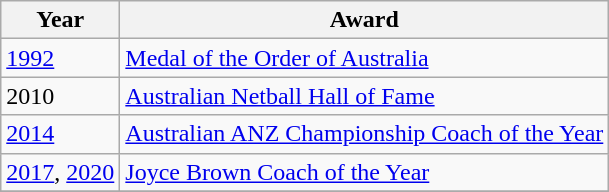<table class="wikitable collapsible">
<tr>
<th>Year</th>
<th>Award</th>
</tr>
<tr>
<td><a href='#'>1992</a></td>
<td><a href='#'>Medal of the Order of Australia</a></td>
</tr>
<tr>
<td>2010</td>
<td><a href='#'>Australian Netball Hall of Fame</a></td>
</tr>
<tr>
<td><a href='#'>2014</a></td>
<td><a href='#'>Australian ANZ Championship Coach of the Year</a></td>
</tr>
<tr>
<td><a href='#'>2017</a>, <a href='#'>2020</a></td>
<td><a href='#'>Joyce Brown Coach of the Year</a></td>
</tr>
<tr>
</tr>
</table>
